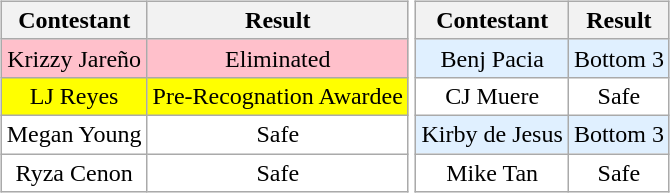<table>
<tr>
<td><br><table class="wikitable sortable nowrap" style="margin:auto; text-align:center">
<tr>
<th scope="col">Contestant</th>
<th scope="col">Result</th>
</tr>
<tr>
<td bgcolor=pink>Krizzy Jareño</td>
<td bgcolor=pink>Eliminated</td>
</tr>
<tr>
<td bgcolor=#FFFF00>LJ Reyes</td>
<td bgcolor=#FFFF00>Pre-Recognation Awardee</td>
</tr>
<tr>
<td bgcolor=#FFFFFF>Megan Young</td>
<td bgcolor=#FFFFFF>Safe</td>
</tr>
<tr>
<td bgcolor=#FFFFFF>Ryza Cenon</td>
<td bgcolor=#FFFFFF>Safe</td>
</tr>
</table>
</td>
<td><br><table class="wikitable sortable nowrap" style="margin:auto; text-align:center">
<tr>
<th scope="col">Contestant</th>
<th scope="col">Result</th>
</tr>
<tr>
<td bgcolor=#e0f0ff>Benj Pacia</td>
<td bgcolor=#e0f0ff>Bottom 3</td>
</tr>
<tr>
<td bgcolor=#FFFFFF>CJ Muere</td>
<td bgcolor=#FFFFFF>Safe</td>
</tr>
<tr>
<td bgcolor=#e0f0ff>Kirby de Jesus</td>
<td bgcolor=#e0f0ff>Bottom 3</td>
</tr>
<tr>
<td bgcolor=#FFFFFF>Mike Tan</td>
<td bgcolor=#FFFFFF>Safe</td>
</tr>
</table>
</td>
</tr>
</table>
